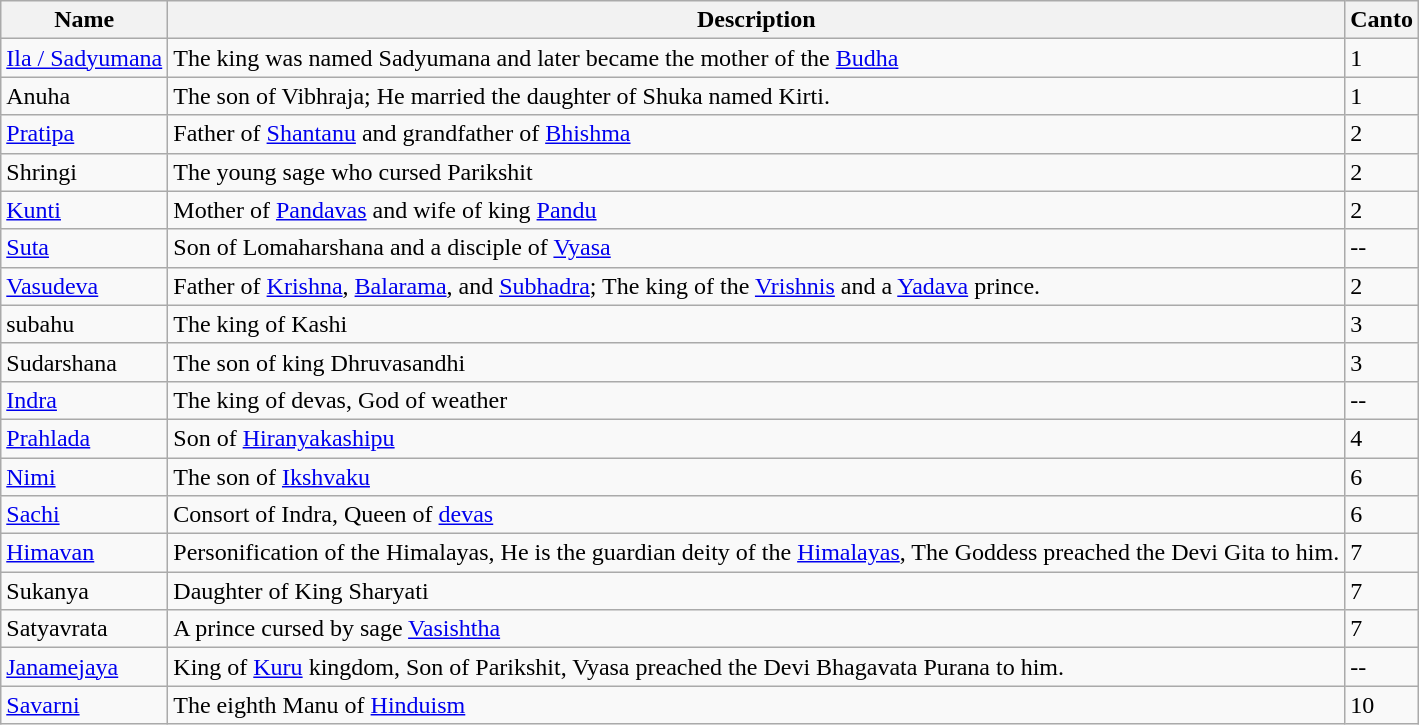<table class="wikitable sortable">
<tr>
<th>Name</th>
<th>Description</th>
<th>Canto</th>
</tr>
<tr>
<td><a href='#'>Ila / Sadyumana</a></td>
<td>The king was named Sadyumana and later became the mother of the <a href='#'>Budha</a></td>
<td>1</td>
</tr>
<tr>
<td>Anuha</td>
<td>The son of Vibhraja; He married the daughter of Shuka named Kirti.</td>
<td>1</td>
</tr>
<tr>
<td><a href='#'>Pratipa</a></td>
<td>Father of <a href='#'>Shantanu</a> and grandfather of <a href='#'>Bhishma</a></td>
<td>2</td>
</tr>
<tr>
<td>Shringi</td>
<td>The young sage who cursed Parikshit</td>
<td>2</td>
</tr>
<tr>
<td><a href='#'>Kunti</a></td>
<td>Mother of <a href='#'>Pandavas</a> and wife of king <a href='#'>Pandu</a></td>
<td>2</td>
</tr>
<tr>
<td><a href='#'>Suta</a></td>
<td>Son of Lomaharshana and a disciple of <a href='#'>Vyasa</a></td>
<td>--</td>
</tr>
<tr>
<td><a href='#'>Vasudeva</a></td>
<td>Father of  <a href='#'>Krishna</a>, <a href='#'>Balarama</a>, and <a href='#'>Subhadra</a>; The king of the <a href='#'>Vrishnis</a> and a <a href='#'>Yadava</a> prince.</td>
<td>2</td>
</tr>
<tr>
<td>subahu</td>
<td>The king of Kashi</td>
<td>3</td>
</tr>
<tr>
<td>Sudarshana</td>
<td>The son of king Dhruvasandhi</td>
<td>3</td>
</tr>
<tr>
<td><a href='#'>Indra</a></td>
<td>The king of devas, God of weather</td>
<td>--</td>
</tr>
<tr>
<td><a href='#'>Prahlada</a></td>
<td>Son of <a href='#'>Hiranyakashipu</a></td>
<td>4</td>
</tr>
<tr>
<td><a href='#'>Nimi</a></td>
<td>The son of <a href='#'>Ikshvaku</a></td>
<td>6</td>
</tr>
<tr>
<td><a href='#'>Sachi</a></td>
<td>Consort of Indra, Queen of <a href='#'>devas</a></td>
<td>6</td>
</tr>
<tr>
<td><a href='#'>Himavan</a></td>
<td>Personification of the Himalayas, He is the guardian deity of the <a href='#'>Himalayas</a>, The Goddess preached the Devi Gita to him.</td>
<td>7</td>
</tr>
<tr>
<td>Sukanya</td>
<td>Daughter of King Sharyati</td>
<td>7</td>
</tr>
<tr>
<td>Satyavrata</td>
<td>A prince cursed by sage <a href='#'>Vasishtha</a></td>
<td>7</td>
</tr>
<tr>
<td><a href='#'>Janamejaya</a></td>
<td>King of <a href='#'>Kuru</a> kingdom, Son of Parikshit, Vyasa preached the Devi Bhagavata Purana to him.</td>
<td>--</td>
</tr>
<tr>
<td><a href='#'>Savarni</a></td>
<td>The eighth Manu of <a href='#'>Hinduism</a></td>
<td>10</td>
</tr>
</table>
